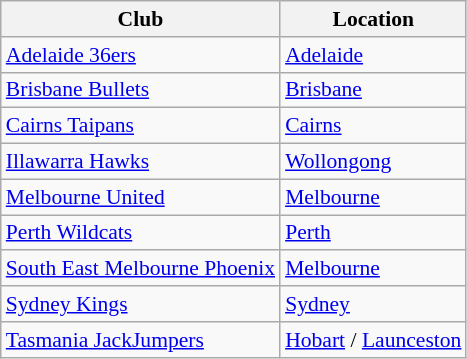<table class="wikitable sortable" style="font-size:90%;">
<tr>
<th>Club</th>
<th>Location</th>
</tr>
<tr>
<td><a href='#'>Adelaide 36ers</a></td>
<td><a href='#'>Adelaide</a></td>
</tr>
<tr>
<td><a href='#'>Brisbane Bullets</a></td>
<td><a href='#'>Brisbane</a></td>
</tr>
<tr>
<td><a href='#'>Cairns Taipans</a></td>
<td><a href='#'>Cairns</a></td>
</tr>
<tr>
<td><a href='#'>Illawarra Hawks</a></td>
<td><a href='#'>Wollongong</a></td>
</tr>
<tr>
<td><a href='#'>Melbourne United</a></td>
<td><a href='#'>Melbourne</a></td>
</tr>
<tr>
<td><a href='#'>Perth Wildcats</a></td>
<td><a href='#'>Perth</a></td>
</tr>
<tr>
<td><a href='#'>South East Melbourne Phoenix</a></td>
<td><a href='#'>Melbourne</a></td>
</tr>
<tr>
<td><a href='#'>Sydney Kings</a></td>
<td><a href='#'>Sydney</a></td>
</tr>
<tr>
<td><a href='#'>Tasmania JackJumpers</a></td>
<td><a href='#'>Hobart</a> / <a href='#'>Launceston</a></td>
</tr>
</table>
